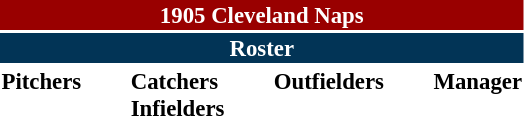<table class="toccolours" style="font-size: 95%;">
<tr>
<th colspan="10" style="background-color: #990000; color: white; text-align: center;">1905 Cleveland Naps</th>
</tr>
<tr>
<td colspan="10" style="background-color: #023456; color: white; text-align: center;"><strong>Roster</strong></td>
</tr>
<tr>
<td valign="top"><strong>Pitchers</strong><br>






</td>
<td width="25px"></td>
<td valign="top"><strong>Catchers</strong><br>



<strong>Infielders</strong>








</td>
<td width="25px"></td>
<td valign="top"><strong>Outfielders</strong><br>




</td>
<td width="25px"></td>
<td valign="top"><strong>Manager</strong><br>
</td>
</tr>
</table>
